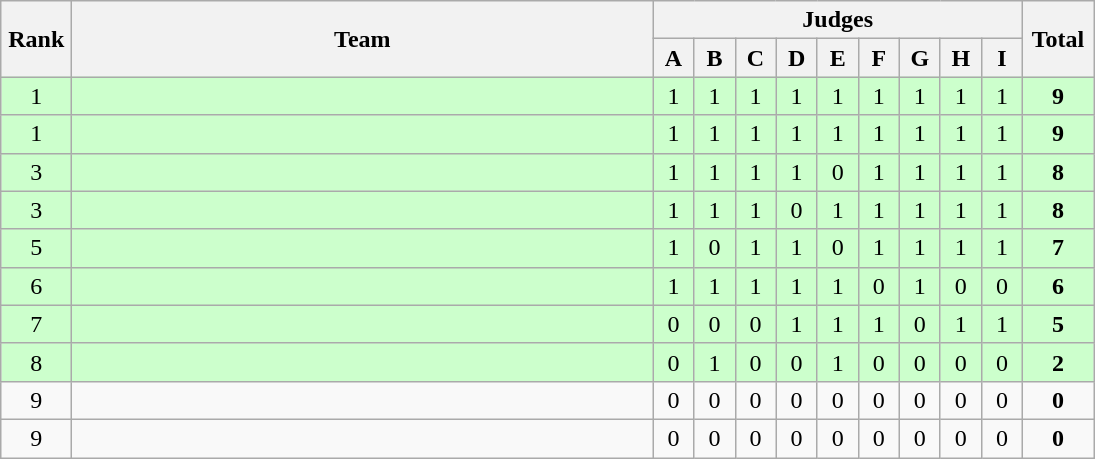<table class=wikitable style="text-align:center">
<tr>
<th rowspan="2" width=40>Rank</th>
<th rowspan="2" width=380>Team</th>
<th colspan="9">Judges</th>
<th rowspan="2" width=40>Total</th>
</tr>
<tr>
<th width=20>A</th>
<th width=20>B</th>
<th width=20>C</th>
<th width=20>D</th>
<th width=20>E</th>
<th width=20>F</th>
<th width=20>G</th>
<th width=20>H</th>
<th width=20>I</th>
</tr>
<tr bgcolor="ccffcc">
<td>1</td>
<td align=left></td>
<td>1</td>
<td>1</td>
<td>1</td>
<td>1</td>
<td>1</td>
<td>1</td>
<td>1</td>
<td>1</td>
<td>1</td>
<td><strong>9</strong></td>
</tr>
<tr bgcolor="ccffcc">
<td>1</td>
<td align=left></td>
<td>1</td>
<td>1</td>
<td>1</td>
<td>1</td>
<td>1</td>
<td>1</td>
<td>1</td>
<td>1</td>
<td>1</td>
<td><strong>9</strong></td>
</tr>
<tr bgcolor="ccffcc">
<td>3</td>
<td align=left></td>
<td>1</td>
<td>1</td>
<td>1</td>
<td>1</td>
<td>0</td>
<td>1</td>
<td>1</td>
<td>1</td>
<td>1</td>
<td><strong>8</strong></td>
</tr>
<tr bgcolor="ccffcc">
<td>3</td>
<td align=left></td>
<td>1</td>
<td>1</td>
<td>1</td>
<td>0</td>
<td>1</td>
<td>1</td>
<td>1</td>
<td>1</td>
<td>1</td>
<td><strong>8</strong></td>
</tr>
<tr bgcolor="ccffcc">
<td>5</td>
<td align=left></td>
<td>1</td>
<td>0</td>
<td>1</td>
<td>1</td>
<td>0</td>
<td>1</td>
<td>1</td>
<td>1</td>
<td>1</td>
<td><strong>7</strong></td>
</tr>
<tr bgcolor="ccffcc">
<td>6</td>
<td align=left></td>
<td>1</td>
<td>1</td>
<td>1</td>
<td>1</td>
<td>1</td>
<td>0</td>
<td>1</td>
<td>0</td>
<td>0</td>
<td><strong>6</strong></td>
</tr>
<tr bgcolor="ccffcc">
<td>7</td>
<td align=left></td>
<td>0</td>
<td>0</td>
<td>0</td>
<td>1</td>
<td>1</td>
<td>1</td>
<td>0</td>
<td>1</td>
<td>1</td>
<td><strong>5</strong></td>
</tr>
<tr bgcolor="ccffcc">
<td>8</td>
<td align=left></td>
<td>0</td>
<td>1</td>
<td>0</td>
<td>0</td>
<td>1</td>
<td>0</td>
<td>0</td>
<td>0</td>
<td>0</td>
<td><strong>2</strong></td>
</tr>
<tr>
<td>9</td>
<td align=left></td>
<td>0</td>
<td>0</td>
<td>0</td>
<td>0</td>
<td>0</td>
<td>0</td>
<td>0</td>
<td>0</td>
<td>0</td>
<td><strong>0</strong></td>
</tr>
<tr>
<td>9</td>
<td align=left></td>
<td>0</td>
<td>0</td>
<td>0</td>
<td>0</td>
<td>0</td>
<td>0</td>
<td>0</td>
<td>0</td>
<td>0</td>
<td><strong>0</strong></td>
</tr>
</table>
